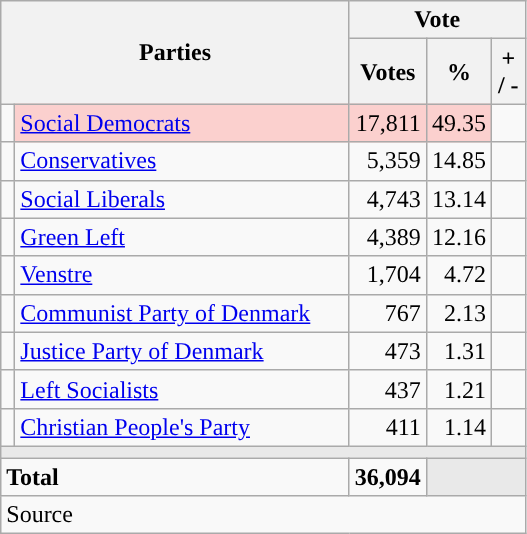<table class="wikitable" style="text-align:right;">
<tr>
<th style="text-align:centre;" rowspan="2" colspan="2" width="225">Parties</th>
<th colspan="3">Vote</th>
</tr>
<tr>
<th width="15">Votes</th>
<th width="15">%</th>
<th width="15">+ / -</th>
</tr>
<tr>
<td width="2" style="color:inherit;background:"></td>
<td bgcolor=#fbd0ce  align="left"><a href='#'>Social Democrats</a></td>
<td bgcolor=#fbd0ce>17,811</td>
<td bgcolor=#fbd0ce>49.35</td>
<td></td>
</tr>
<tr>
<td width="2" style="color:inherit;background:"></td>
<td align="left"><a href='#'>Conservatives</a></td>
<td>5,359</td>
<td>14.85</td>
<td></td>
</tr>
<tr>
<td width="2" style="color:inherit;background:"></td>
<td align="left"><a href='#'>Social Liberals</a></td>
<td>4,743</td>
<td>13.14</td>
<td></td>
</tr>
<tr>
<td width="2" style="color:inherit;background:"></td>
<td align="left"><a href='#'>Green Left</a></td>
<td>4,389</td>
<td>12.16</td>
<td></td>
</tr>
<tr>
<td width="2" style="color:inherit;background:"></td>
<td align="left"><a href='#'>Venstre</a></td>
<td>1,704</td>
<td>4.72</td>
<td></td>
</tr>
<tr>
<td width="2" style="color:inherit;background:"></td>
<td align="left"><a href='#'>Communist Party of Denmark</a></td>
<td>767</td>
<td>2.13</td>
<td></td>
</tr>
<tr>
<td width="2" style="color:inherit;background:"></td>
<td align="left"><a href='#'>Justice Party of Denmark</a></td>
<td>473</td>
<td>1.31</td>
<td></td>
</tr>
<tr>
<td width="2" style="color:inherit;background:"></td>
<td align="left"><a href='#'>Left Socialists</a></td>
<td>437</td>
<td>1.21</td>
<td></td>
</tr>
<tr>
<td width="2" style="color:inherit;background:"></td>
<td align="left"><a href='#'>Christian People's Party</a></td>
<td>411</td>
<td>1.14</td>
<td></td>
</tr>
<tr>
<td colspan="7" bgcolor="#E9E9E9"></td>
</tr>
<tr>
<td align="left" colspan="2"><strong>Total</strong></td>
<td><strong>36,094</strong></td>
<td bgcolor="#E9E9E9" colspan="2"></td>
</tr>
<tr>
<td align="left" colspan="6">Source</td>
</tr>
</table>
